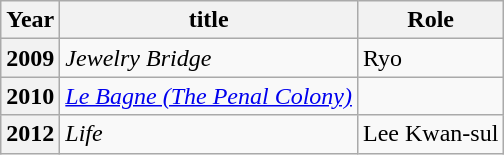<table class="wikitable plainrowheaders sortable">
<tr>
<th scope="col">Year</th>
<th scope="col">title</th>
<th scope="col">Role</th>
</tr>
<tr>
<th scope="row">2009</th>
<td><em>Jewelry Bridge</em></td>
<td>Ryo</td>
</tr>
<tr>
<th scope="row">2010</th>
<td><em><a href='#'>Le Bagne (The Penal Colony)</a></em></td>
<td></td>
</tr>
<tr>
<th scope="row">2012</th>
<td><em>Life</em></td>
<td>Lee Kwan-sul</td>
</tr>
</table>
